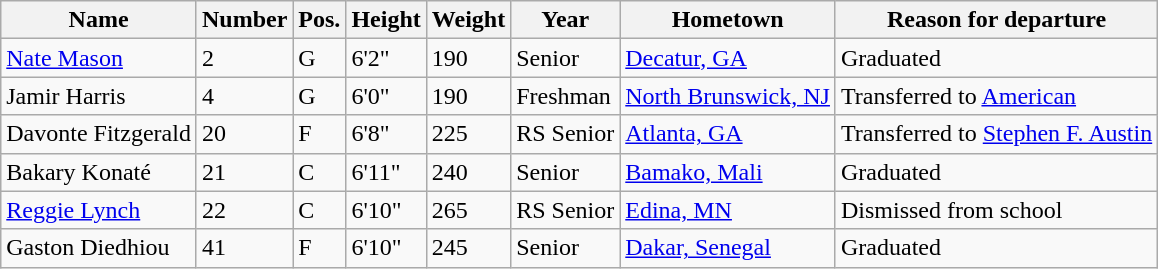<table class="wikitable sortable" border="1">
<tr>
<th>Name</th>
<th>Number</th>
<th>Pos.</th>
<th>Height</th>
<th>Weight</th>
<th>Year</th>
<th>Hometown</th>
<th class="unsortable">Reason for departure</th>
</tr>
<tr>
<td><a href='#'>Nate Mason</a></td>
<td>2</td>
<td>G</td>
<td>6'2"</td>
<td>190</td>
<td>Senior</td>
<td><a href='#'>Decatur, GA</a></td>
<td>Graduated</td>
</tr>
<tr>
<td>Jamir Harris</td>
<td>4</td>
<td>G</td>
<td>6'0"</td>
<td>190</td>
<td>Freshman</td>
<td><a href='#'>North Brunswick, NJ</a></td>
<td>Transferred to <a href='#'>American</a></td>
</tr>
<tr>
<td>Davonte Fitzgerald</td>
<td>20</td>
<td>F</td>
<td>6'8"</td>
<td>225</td>
<td>RS Senior</td>
<td><a href='#'>Atlanta, GA</a></td>
<td>Transferred to <a href='#'>Stephen F. Austin</a></td>
</tr>
<tr>
<td>Bakary Konaté</td>
<td>21</td>
<td>C</td>
<td>6'11"</td>
<td>240</td>
<td>Senior</td>
<td><a href='#'>Bamako, Mali</a></td>
<td>Graduated</td>
</tr>
<tr>
<td><a href='#'>Reggie Lynch</a></td>
<td>22</td>
<td>C</td>
<td>6'10"</td>
<td>265</td>
<td>RS Senior</td>
<td><a href='#'>Edina, MN</a></td>
<td>Dismissed from school</td>
</tr>
<tr>
<td>Gaston Diedhiou</td>
<td>41</td>
<td>F</td>
<td>6'10"</td>
<td>245</td>
<td>Senior</td>
<td><a href='#'>Dakar, Senegal</a></td>
<td>Graduated</td>
</tr>
</table>
